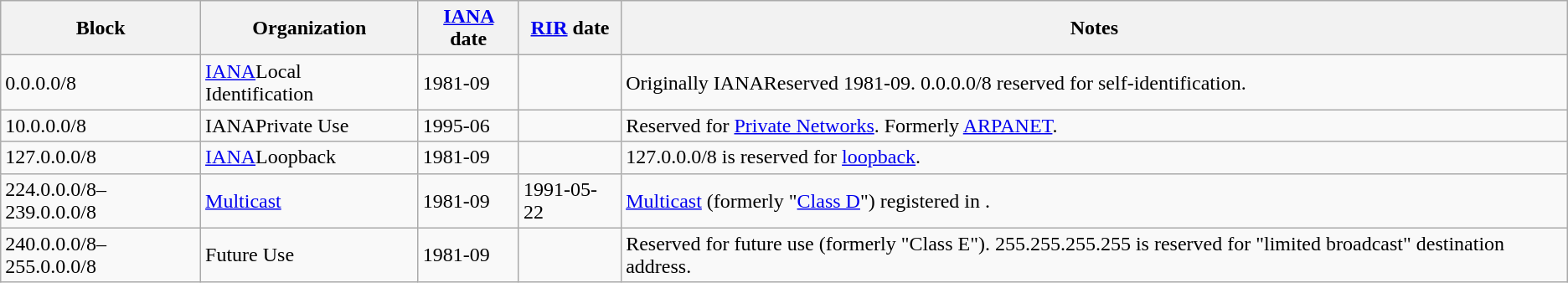<table class="wikitable sortable">
<tr>
<th>Block</th>
<th>Organization</th>
<th><a href='#'>IANA</a> date</th>
<th><a href='#'>RIR</a> date</th>
<th>Notes</th>
</tr>
<tr>
<td>0.0.0.0/8</td>
<td><a href='#'>IANA</a>Local Identification</td>
<td>1981-09</td>
<td></td>
<td>Originally IANAReserved 1981-09. 0.0.0.0/8 reserved for self-identification.</td>
</tr>
<tr>
<td>10.0.0.0/8</td>
<td>IANAPrivate Use</td>
<td>1995-06</td>
<td></td>
<td>Reserved for <a href='#'>Private Networks</a>.  Formerly <a href='#'>ARPANET</a>.</td>
</tr>
<tr>
<td>127.0.0.0/8</td>
<td><a href='#'>IANA</a>Loopback</td>
<td>1981-09</td>
<td></td>
<td>127.0.0.0/8 is reserved for <a href='#'>loopback</a>.</td>
</tr>
<tr>
<td>224.0.0.0/8–239.0.0.0/8</td>
<td><a href='#'>Multicast</a></td>
<td>1981-09</td>
<td>1991-05-22</td>
<td><a href='#'>Multicast</a> (formerly "<a href='#'>Class D</a>") registered in .</td>
</tr>
<tr>
<td>240.0.0.0/8–255.0.0.0/8</td>
<td>Future Use</td>
<td>1981-09</td>
<td></td>
<td>Reserved for future use (formerly "Class E"). 255.255.255.255 is reserved for "limited broadcast" destination address.</td>
</tr>
</table>
